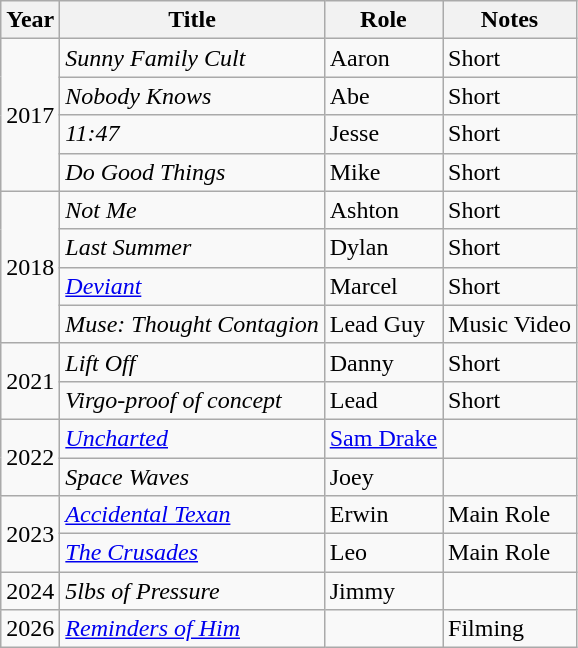<table class="wikitable sortable">
<tr>
<th>Year</th>
<th>Title</th>
<th>Role</th>
<th>Notes</th>
</tr>
<tr>
<td rowspan="4">2017</td>
<td><em>Sunny Family Cult</em></td>
<td>Aaron</td>
<td>Short</td>
</tr>
<tr>
<td><em>Nobody Knows</em></td>
<td>Abe</td>
<td>Short</td>
</tr>
<tr>
<td><em>11:47</em></td>
<td>Jesse</td>
<td>Short</td>
</tr>
<tr>
<td><em>Do Good Things</em></td>
<td>Mike</td>
<td>Short</td>
</tr>
<tr>
<td rowspan="4">2018</td>
<td><em>Not Me</em></td>
<td>Ashton</td>
<td>Short</td>
</tr>
<tr>
<td><em>Last Summer</em></td>
<td>Dylan</td>
<td>Short</td>
</tr>
<tr>
<td><em><a href='#'>Deviant</a></em></td>
<td>Marcel</td>
<td>Short</td>
</tr>
<tr>
<td><em>Muse: Thought Contagion</em></td>
<td>Lead Guy</td>
<td>Music Video</td>
</tr>
<tr>
<td rowspan="2">2021</td>
<td><em>Lift Off</em></td>
<td>Danny</td>
<td>Short</td>
</tr>
<tr>
<td><em>Virgo-proof of concept</em></td>
<td>Lead</td>
<td>Short</td>
</tr>
<tr>
<td rowspan="2">2022</td>
<td><em><a href='#'>Uncharted</a></em></td>
<td><a href='#'>Sam Drake</a></td>
<td></td>
</tr>
<tr>
<td><em>Space Waves</em></td>
<td>Joey</td>
<td></td>
</tr>
<tr>
<td rowspan="2">2023</td>
<td><em><a href='#'>Accidental Texan</a></em></td>
<td>Erwin</td>
<td>Main Role</td>
</tr>
<tr>
<td><em><a href='#'>The Crusades</a></em></td>
<td>Leo</td>
<td>Main Role</td>
</tr>
<tr>
<td>2024</td>
<td><em>5lbs of Pressure</em></td>
<td>Jimmy</td>
<td></td>
</tr>
<tr>
<td>2026</td>
<td><em><a href='#'>Reminders of Him</a></em></td>
<td></td>
<td>Filming</td>
</tr>
</table>
